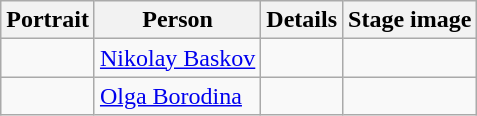<table class="wikitable">
<tr>
<th>Portrait</th>
<th>Person</th>
<th>Details</th>
<th>Stage image</th>
</tr>
<tr>
<td align=center></td>
<td><a href='#'>Nikolay Baskov</a></td>
<td></td>
<td align=center></td>
</tr>
<tr>
<td align=center></td>
<td><a href='#'>Olga Borodina</a></td>
<td></td>
<td align=center></td>
</tr>
</table>
